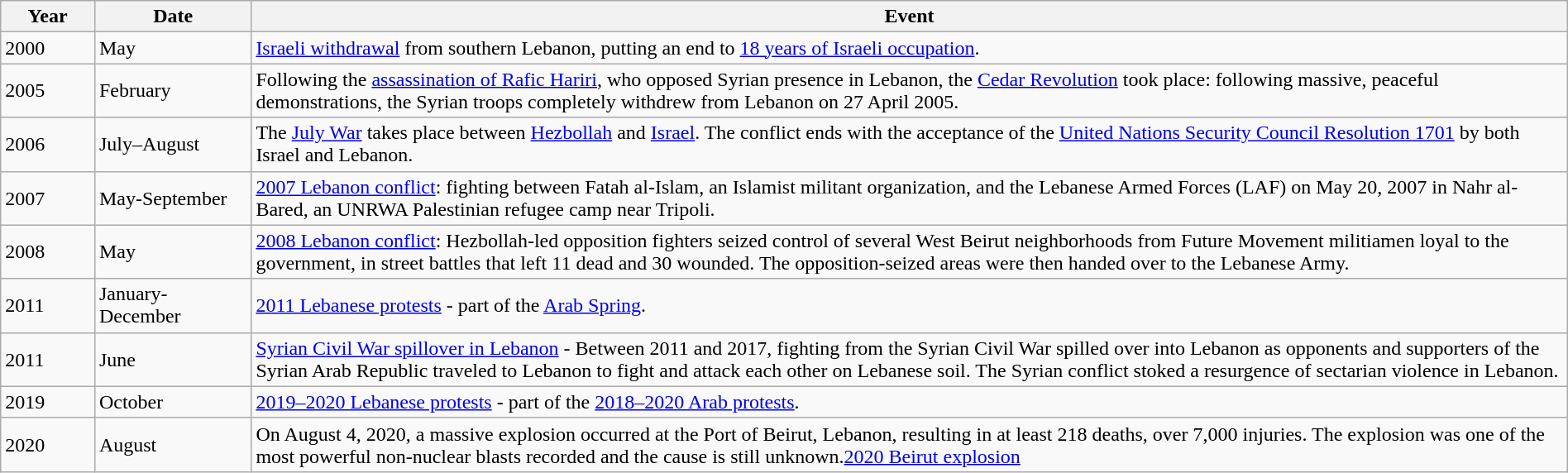<table class="wikitable" width="100%">
<tr>
<th style="width:6%">Year</th>
<th style="width:10%">Date</th>
<th>Event</th>
</tr>
<tr>
<td>2000</td>
<td>May</td>
<td><a href='#'>Israeli withdrawal</a> from southern Lebanon, putting an end to <a href='#'>18 years of Israeli occupation</a>.</td>
</tr>
<tr>
<td>2005</td>
<td>February</td>
<td>Following the <a href='#'>assassination of Rafic Hariri</a>, who opposed Syrian presence in Lebanon, the <a href='#'>Cedar Revolution</a> took place: following massive, peaceful demonstrations, the Syrian troops completely withdrew from Lebanon on 27 April 2005.</td>
</tr>
<tr>
<td>2006</td>
<td>July–August</td>
<td>The <a href='#'>July War</a> takes place between <a href='#'>Hezbollah</a> and <a href='#'>Israel</a>. The conflict ends with the acceptance of the <a href='#'>United Nations Security Council Resolution 1701</a> by both Israel and Lebanon.</td>
</tr>
<tr>
<td>2007</td>
<td>May-September</td>
<td><a href='#'>2007 Lebanon conflict</a>: fighting between Fatah al-Islam, an Islamist militant organization, and the Lebanese Armed Forces (LAF) on May 20, 2007 in Nahr al-Bared, an UNRWA Palestinian refugee camp near Tripoli.</td>
</tr>
<tr>
<td>2008</td>
<td>May</td>
<td><a href='#'>2008 Lebanon conflict</a>: Hezbollah-led opposition fighters seized control of several West Beirut neighborhoods from Future Movement militiamen loyal to the government, in street battles that left 11 dead and 30 wounded. The opposition-seized areas were then handed over to the Lebanese Army.</td>
</tr>
<tr>
<td>2011</td>
<td>January-December</td>
<td><a href='#'>2011 Lebanese protests</a> - part of the <a href='#'>Arab Spring</a>.</td>
</tr>
<tr>
<td>2011</td>
<td>June</td>
<td><a href='#'>Syrian Civil War spillover in Lebanon</a> - Between 2011 and 2017, fighting from the Syrian Civil War spilled over into Lebanon as opponents and supporters of the Syrian Arab Republic traveled to Lebanon to fight and attack each other on Lebanese soil. The Syrian conflict stoked a resurgence of sectarian violence in Lebanon.</td>
</tr>
<tr>
<td>2019</td>
<td>October</td>
<td><a href='#'>2019–2020 Lebanese protests</a> - part of the <a href='#'>2018–2020 Arab protests</a>.</td>
</tr>
<tr>
<td>2020</td>
<td>August</td>
<td>On August 4, 2020, a massive explosion occurred at the Port of Beirut, Lebanon, resulting in at least 218 deaths, over 7,000 injuries. The explosion was one of the most powerful non-nuclear blasts recorded and the cause is still unknown.<a href='#'>2020 Beirut explosion</a></td>
</tr>
</table>
